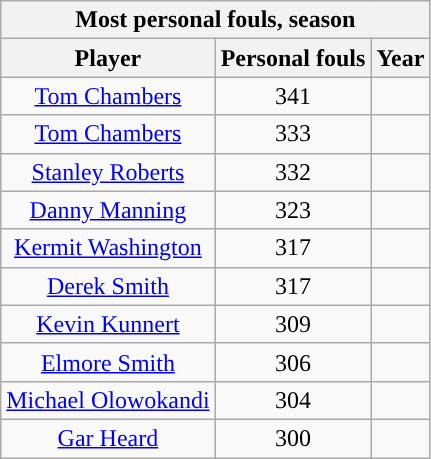<table class="wikitable sortable" style="text-align:center">
<tr>
<th colspan="3">Most personal fouls, season</th>
</tr>
<tr>
<th>Player</th>
<th>Personal fouls</th>
<th>Year</th>
</tr>
<tr>
<td><a href='#'>Tom Chambers</a></td>
<td>341</td>
<td></td>
</tr>
<tr>
<td><a href='#'>Tom Chambers</a></td>
<td>333</td>
<td></td>
</tr>
<tr>
<td><a href='#'>Stanley Roberts</a></td>
<td>332</td>
<td></td>
</tr>
<tr>
<td><a href='#'>Danny Manning</a></td>
<td>323</td>
<td></td>
</tr>
<tr>
<td><a href='#'>Kermit Washington</a></td>
<td>317</td>
<td></td>
</tr>
<tr>
<td><a href='#'>Derek Smith</a></td>
<td>317</td>
<td></td>
</tr>
<tr>
<td><a href='#'>Kevin Kunnert</a></td>
<td>309</td>
<td></td>
</tr>
<tr>
<td><a href='#'>Elmore Smith</a></td>
<td>306</td>
<td></td>
</tr>
<tr>
<td><a href='#'>Michael Olowokandi</a></td>
<td>304</td>
<td></td>
</tr>
<tr>
<td><a href='#'>Gar Heard</a></td>
<td>300</td>
<td></td>
</tr>
</table>
